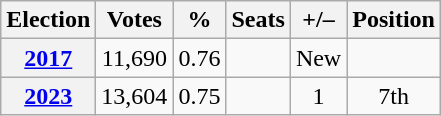<table class=wikitable style=text-align:center>
<tr>
<th><strong>Election</strong></th>
<th><strong>Votes</strong></th>
<th><strong>%</strong></th>
<th><strong>Seats</strong></th>
<th><strong>+/–</strong></th>
<th><strong>Position</strong></th>
</tr>
<tr>
<th><a href='#'>2017</a></th>
<td>11,690</td>
<td>0.76</td>
<td></td>
<td>New</td>
<td></td>
</tr>
<tr>
<th><a href='#'>2023</a></th>
<td>13,604</td>
<td>0.75</td>
<td></td>
<td> 1</td>
<td> 7th</td>
</tr>
</table>
